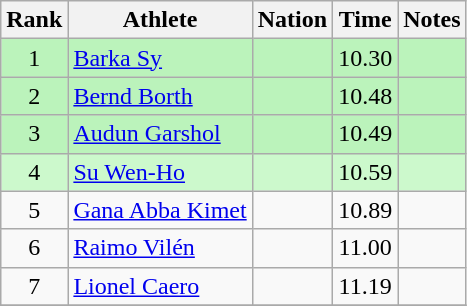<table class="wikitable sortable" style="text-align:center">
<tr>
<th>Rank</th>
<th>Athlete</th>
<th>Nation</th>
<th>Time</th>
<th>Notes</th>
</tr>
<tr bgcolor=bbf3bb>
<td>1</td>
<td align=left><a href='#'>Barka Sy</a></td>
<td align=left></td>
<td>10.30</td>
<td></td>
</tr>
<tr bgcolor=bbf3bb>
<td>2</td>
<td align=left><a href='#'>Bernd Borth</a></td>
<td align=left></td>
<td>10.48</td>
<td></td>
</tr>
<tr bgcolor=bbf3bb>
<td>3</td>
<td align=left><a href='#'>Audun Garshol</a></td>
<td align=left></td>
<td>10.49</td>
<td></td>
</tr>
<tr bgcolor=ccf9cc>
<td>4</td>
<td align=left><a href='#'>Su Wen-Ho</a></td>
<td align=left></td>
<td>10.59</td>
<td></td>
</tr>
<tr>
<td>5</td>
<td align=left><a href='#'>Gana Abba Kimet</a></td>
<td align=left></td>
<td>10.89</td>
<td></td>
</tr>
<tr>
<td>6</td>
<td align=left><a href='#'>Raimo Vilén</a></td>
<td align=left></td>
<td>11.00</td>
<td></td>
</tr>
<tr>
<td>7</td>
<td align=left><a href='#'>Lionel Caero</a></td>
<td align=left></td>
<td>11.19</td>
<td></td>
</tr>
<tr>
</tr>
</table>
